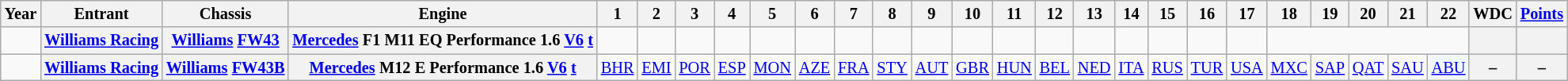<table class="wikitable" style="font-size: 85%; text-align: center">
<tr>
<th>Year</th>
<th>Entrant</th>
<th>Chassis</th>
<th>Engine</th>
<th>1</th>
<th>2</th>
<th>3</th>
<th>4</th>
<th>5</th>
<th>6</th>
<th>7</th>
<th>8</th>
<th>9</th>
<th>10</th>
<th>11</th>
<th>12</th>
<th>13</th>
<th>14</th>
<th>15</th>
<th>16</th>
<th>17</th>
<th>18</th>
<th>19</th>
<th>20</th>
<th>21</th>
<th>22</th>
<th>WDC</th>
<th><a href='#'>Points</a></th>
</tr>
<tr>
<td id=2020R></td>
<th nowrap><a href='#'>Williams Racing</a></th>
<th nowrap><a href='#'>Williams</a> <a href='#'>FW43</a></th>
<th nowrap><a href='#'>Mercedes</a> F1 M11 EQ Performance  1.6 <a href='#'>V6</a> <a href='#'>t</a></th>
<td></td>
<td></td>
<td></td>
<td></td>
<td></td>
<td></td>
<td></td>
<td></td>
<td></td>
<td></td>
<td></td>
<td></td>
<td></td>
<td></td>
<td></td>
<td></td>
<td></td>
<td colspan=5></td>
<th></th>
<th></th>
</tr>
<tr>
<td id=2021R></td>
<th nowrap><a href='#'>Williams Racing</a></th>
<th nowrap><a href='#'>Williams</a> <a href='#'>FW43B</a></th>
<th nowrap><a href='#'>Mercedes</a> M12 E Performance 1.6 <a href='#'>V6</a> <a href='#'>t</a></th>
<td><a href='#'>BHR</a></td>
<td><a href='#'>EMI</a></td>
<td><a href='#'>POR</a></td>
<td><a href='#'>ESP</a></td>
<td><a href='#'>MON</a></td>
<td><a href='#'>AZE</a></td>
<td><a href='#'>FRA</a></td>
<td><a href='#'>STY</a></td>
<td><a href='#'>AUT</a></td>
<td><a href='#'>GBR</a></td>
<td><a href='#'>HUN</a></td>
<td><a href='#'>BEL</a></td>
<td><a href='#'>NED</a></td>
<td><a href='#'>ITA</a></td>
<td><a href='#'>RUS</a></td>
<td><a href='#'>TUR</a></td>
<td><a href='#'>USA</a></td>
<td><a href='#'>MXC</a></td>
<td><a href='#'>SAP</a></td>
<td><a href='#'>QAT</a></td>
<td><a href='#'>SAU</a></td>
<td style="background:#F1F8FF;"><a href='#'>ABU</a><br></td>
<th>–</th>
<th>–</th>
</tr>
</table>
